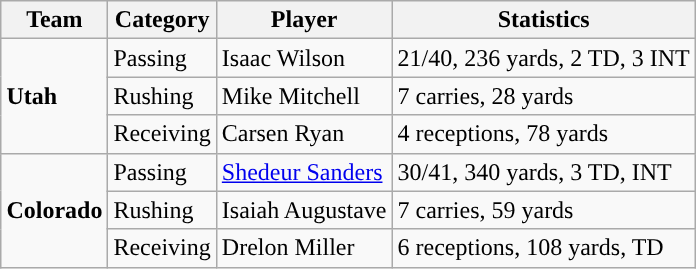<table class="wikitable" style="float: right;">
<tr>
<th>Team</th>
<th>Category</th>
<th>Player</th>
<th>Statistics</th>
</tr>
<tr>
<td rowspan=3><strong>Utah</strong></td>
<td>Passing</td>
<td>Isaac Wilson</td>
<td>21/40, 236 yards, 2 TD, 3 INT</td>
</tr>
<tr>
<td>Rushing</td>
<td>Mike Mitchell</td>
<td>7 carries, 28 yards</td>
</tr>
<tr>
<td>Receiving</td>
<td>Carsen Ryan</td>
<td>4 receptions, 78 yards</td>
</tr>
<tr>
<td rowspan=3><strong>Colorado</strong></td>
<td>Passing</td>
<td><a href='#'>Shedeur Sanders</a></td>
<td>30/41, 340 yards, 3 TD, INT</td>
</tr>
<tr>
<td>Rushing</td>
<td>Isaiah Augustave</td>
<td>7 carries, 59 yards</td>
</tr>
<tr>
<td>Receiving</td>
<td>Drelon Miller</td>
<td>6 receptions, 108 yards, TD</td>
</tr>
</table>
